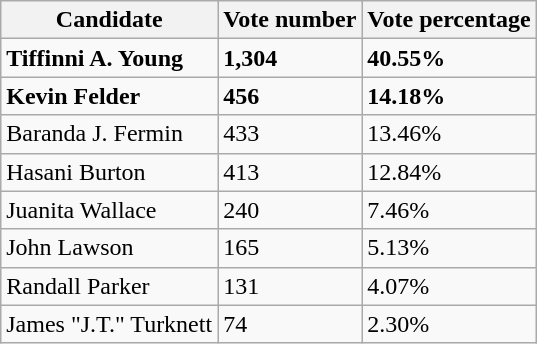<table class="wikitable">
<tr>
<th>Candidate</th>
<th>Vote number</th>
<th>Vote percentage</th>
</tr>
<tr>
<td><strong>Tiffinni A. Young</strong></td>
<td><strong>1,304</strong></td>
<td><strong>40.55%</strong></td>
</tr>
<tr>
<td><strong>Kevin Felder</strong></td>
<td><strong>456</strong></td>
<td><strong>14.18%</strong></td>
</tr>
<tr>
<td>Baranda J. Fermin</td>
<td>433</td>
<td>13.46%</td>
</tr>
<tr>
<td>Hasani Burton</td>
<td>413</td>
<td>12.84%</td>
</tr>
<tr>
<td>Juanita Wallace</td>
<td>240</td>
<td>7.46%</td>
</tr>
<tr>
<td>John Lawson</td>
<td>165</td>
<td>5.13%</td>
</tr>
<tr>
<td>Randall Parker</td>
<td>131</td>
<td>4.07%</td>
</tr>
<tr>
<td>James "J.T." Turknett</td>
<td>74</td>
<td>2.30%</td>
</tr>
</table>
